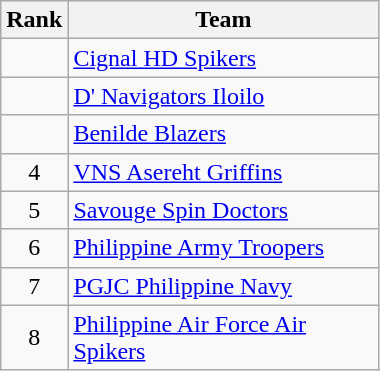<table class="wikitable" style="text-align: center">
<tr>
<th width=>Rank</th>
<th width=200>Team</th>
</tr>
<tr>
<td></td>
<td align="left"><a href='#'>Cignal HD Spikers</a></td>
</tr>
<tr>
<td></td>
<td align="left"><a href='#'>D' Navigators Iloilo</a></td>
</tr>
<tr>
<td></td>
<td align="left"><a href='#'>Benilde Blazers</a></td>
</tr>
<tr>
<td>4</td>
<td align="left"><a href='#'>VNS Asereht Griffins</a></td>
</tr>
<tr>
<td>5</td>
<td align="left"><a href='#'>Savouge Spin Doctors</a></td>
</tr>
<tr>
<td>6</td>
<td align="left"><a href='#'>Philippine Army Troopers</a></td>
</tr>
<tr>
<td>7</td>
<td align="left"><a href='#'>PGJC Philippine Navy</a></td>
</tr>
<tr>
<td>8</td>
<td align="left"><a href='#'>Philippine Air Force Air Spikers</a></td>
</tr>
</table>
